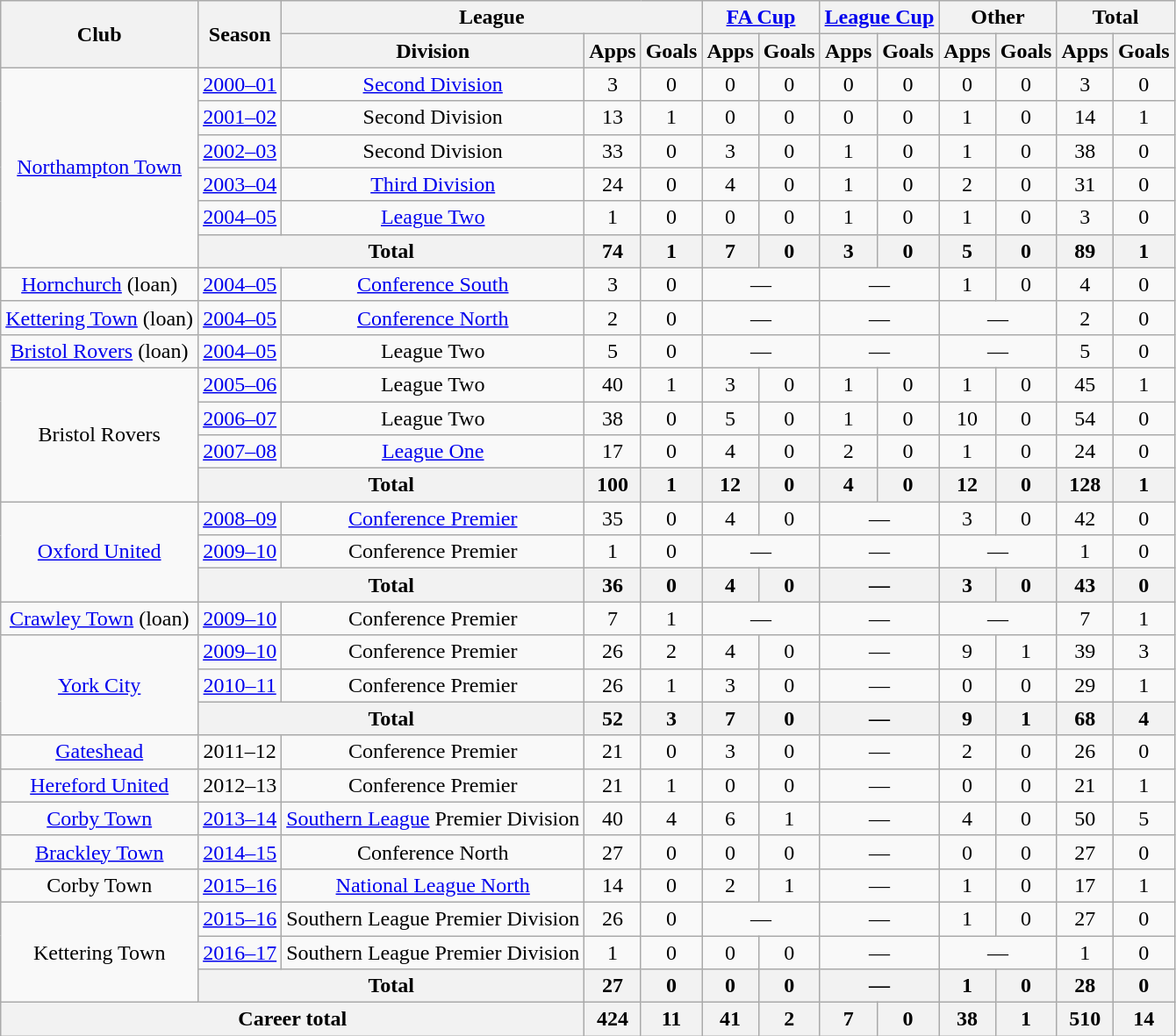<table class="wikitable" style="text-align: center;">
<tr>
<th rowspan=2>Club</th>
<th rowspan=2>Season</th>
<th colspan=3>League</th>
<th colspan=2><a href='#'>FA Cup</a></th>
<th colspan=2><a href='#'>League Cup</a></th>
<th colspan=2>Other</th>
<th colspan=2>Total</th>
</tr>
<tr>
<th>Division</th>
<th>Apps</th>
<th>Goals</th>
<th>Apps</th>
<th>Goals</th>
<th>Apps</th>
<th>Goals</th>
<th>Apps</th>
<th>Goals</th>
<th>Apps</th>
<th>Goals</th>
</tr>
<tr>
<td rowspan=6><a href='#'>Northampton Town</a></td>
<td><a href='#'>2000–01</a></td>
<td><a href='#'>Second Division</a></td>
<td>3</td>
<td>0</td>
<td>0</td>
<td>0</td>
<td>0</td>
<td>0</td>
<td>0</td>
<td>0</td>
<td>3</td>
<td>0</td>
</tr>
<tr>
<td><a href='#'>2001–02</a></td>
<td>Second Division</td>
<td>13</td>
<td>1</td>
<td>0</td>
<td>0</td>
<td>0</td>
<td>0</td>
<td>1</td>
<td>0</td>
<td>14</td>
<td>1</td>
</tr>
<tr>
<td><a href='#'>2002–03</a></td>
<td>Second Division</td>
<td>33</td>
<td>0</td>
<td>3</td>
<td>0</td>
<td>1</td>
<td>0</td>
<td>1</td>
<td>0</td>
<td>38</td>
<td>0</td>
</tr>
<tr>
<td><a href='#'>2003–04</a></td>
<td><a href='#'>Third Division</a></td>
<td>24</td>
<td>0</td>
<td>4</td>
<td>0</td>
<td>1</td>
<td>0</td>
<td>2</td>
<td>0</td>
<td>31</td>
<td>0</td>
</tr>
<tr>
<td><a href='#'>2004–05</a></td>
<td><a href='#'>League Two</a></td>
<td>1</td>
<td>0</td>
<td>0</td>
<td>0</td>
<td>1</td>
<td>0</td>
<td>1</td>
<td>0</td>
<td>3</td>
<td>0</td>
</tr>
<tr>
<th colspan=2>Total</th>
<th>74</th>
<th>1</th>
<th>7</th>
<th>0</th>
<th>3</th>
<th>0</th>
<th>5</th>
<th>0</th>
<th>89</th>
<th>1</th>
</tr>
<tr>
<td><a href='#'>Hornchurch</a> (loan)</td>
<td><a href='#'>2004–05</a></td>
<td><a href='#'>Conference South</a></td>
<td>3</td>
<td>0</td>
<td colspan=2>—</td>
<td colspan=2>—</td>
<td>1</td>
<td>0</td>
<td>4</td>
<td>0</td>
</tr>
<tr>
<td><a href='#'>Kettering Town</a> (loan)</td>
<td><a href='#'>2004–05</a></td>
<td><a href='#'>Conference North</a></td>
<td>2</td>
<td>0</td>
<td colspan=2>—</td>
<td colspan=2>—</td>
<td colspan=2>—</td>
<td>2</td>
<td>0</td>
</tr>
<tr>
<td><a href='#'>Bristol Rovers</a> (loan)</td>
<td><a href='#'>2004–05</a></td>
<td>League Two</td>
<td>5</td>
<td>0</td>
<td colspan=2>—</td>
<td colspan=2>—</td>
<td colspan=2>—</td>
<td>5</td>
<td>0</td>
</tr>
<tr>
<td rowspan=4>Bristol Rovers</td>
<td><a href='#'>2005–06</a></td>
<td>League Two</td>
<td>40</td>
<td>1</td>
<td>3</td>
<td>0</td>
<td>1</td>
<td>0</td>
<td>1</td>
<td>0</td>
<td>45</td>
<td>1</td>
</tr>
<tr>
<td><a href='#'>2006–07</a></td>
<td>League Two</td>
<td>38</td>
<td>0</td>
<td>5</td>
<td>0</td>
<td>1</td>
<td>0</td>
<td>10</td>
<td>0</td>
<td>54</td>
<td>0</td>
</tr>
<tr>
<td><a href='#'>2007–08</a></td>
<td><a href='#'>League One</a></td>
<td>17</td>
<td>0</td>
<td>4</td>
<td>0</td>
<td>2</td>
<td>0</td>
<td>1</td>
<td>0</td>
<td>24</td>
<td>0</td>
</tr>
<tr>
<th colspan=2>Total</th>
<th>100</th>
<th>1</th>
<th>12</th>
<th>0</th>
<th>4</th>
<th>0</th>
<th>12</th>
<th>0</th>
<th>128</th>
<th>1</th>
</tr>
<tr>
<td rowspan=3><a href='#'>Oxford United</a></td>
<td><a href='#'>2008–09</a></td>
<td><a href='#'>Conference Premier</a></td>
<td>35</td>
<td>0</td>
<td>4</td>
<td>0</td>
<td colspan=2>—</td>
<td>3</td>
<td>0</td>
<td>42</td>
<td>0</td>
</tr>
<tr>
<td><a href='#'>2009–10</a></td>
<td>Conference Premier</td>
<td>1</td>
<td>0</td>
<td colspan=2>—</td>
<td colspan=2>—</td>
<td colspan=2>—</td>
<td>1</td>
<td>0</td>
</tr>
<tr>
<th colspan=2>Total</th>
<th>36</th>
<th>0</th>
<th>4</th>
<th>0</th>
<th colspan=2>—</th>
<th>3</th>
<th>0</th>
<th>43</th>
<th>0</th>
</tr>
<tr>
<td><a href='#'>Crawley Town</a> (loan)</td>
<td><a href='#'>2009–10</a></td>
<td>Conference Premier</td>
<td>7</td>
<td>1</td>
<td colspan=2>—</td>
<td colspan=2>—</td>
<td colspan=2>—</td>
<td>7</td>
<td>1</td>
</tr>
<tr>
<td rowspan=3><a href='#'>York City</a></td>
<td><a href='#'>2009–10</a></td>
<td>Conference Premier</td>
<td>26</td>
<td>2</td>
<td>4</td>
<td>0</td>
<td colspan=2>—</td>
<td>9</td>
<td>1</td>
<td>39</td>
<td>3</td>
</tr>
<tr>
<td><a href='#'>2010–11</a></td>
<td>Conference Premier</td>
<td>26</td>
<td>1</td>
<td>3</td>
<td>0</td>
<td colspan=2>—</td>
<td>0</td>
<td>0</td>
<td>29</td>
<td>1</td>
</tr>
<tr>
<th colspan=2>Total</th>
<th>52</th>
<th>3</th>
<th>7</th>
<th>0</th>
<th colspan=2>—</th>
<th>9</th>
<th>1</th>
<th>68</th>
<th>4</th>
</tr>
<tr>
<td><a href='#'>Gateshead</a></td>
<td>2011–12</td>
<td>Conference Premier</td>
<td>21</td>
<td>0</td>
<td>3</td>
<td>0</td>
<td colspan=2>—</td>
<td>2</td>
<td>0</td>
<td>26</td>
<td>0</td>
</tr>
<tr>
<td><a href='#'>Hereford United</a></td>
<td>2012–13</td>
<td>Conference Premier</td>
<td>21</td>
<td>1</td>
<td>0</td>
<td>0</td>
<td colspan=2>—</td>
<td>0</td>
<td>0</td>
<td>21</td>
<td>1</td>
</tr>
<tr>
<td><a href='#'>Corby Town</a></td>
<td><a href='#'>2013–14</a></td>
<td><a href='#'>Southern League</a> Premier Division</td>
<td>40</td>
<td>4</td>
<td>6</td>
<td>1</td>
<td colspan=2>—</td>
<td>4</td>
<td>0</td>
<td>50</td>
<td>5</td>
</tr>
<tr>
<td><a href='#'>Brackley Town</a></td>
<td><a href='#'>2014–15</a></td>
<td>Conference North</td>
<td>27</td>
<td>0</td>
<td>0</td>
<td>0</td>
<td colspan=2>—</td>
<td>0</td>
<td>0</td>
<td>27</td>
<td>0</td>
</tr>
<tr>
<td>Corby Town</td>
<td><a href='#'>2015–16</a></td>
<td><a href='#'>National League North</a></td>
<td>14</td>
<td>0</td>
<td>2</td>
<td>1</td>
<td colspan=2>—</td>
<td>1</td>
<td>0</td>
<td>17</td>
<td>1</td>
</tr>
<tr>
<td rowspan=3>Kettering Town</td>
<td><a href='#'>2015–16</a></td>
<td>Southern League Premier Division</td>
<td>26</td>
<td>0</td>
<td colspan=2>—</td>
<td colspan=2>—</td>
<td>1</td>
<td>0</td>
<td>27</td>
<td>0</td>
</tr>
<tr>
<td><a href='#'>2016–17</a></td>
<td>Southern League Premier Division</td>
<td>1</td>
<td>0</td>
<td>0</td>
<td>0</td>
<td colspan=2>—</td>
<td colspan=2>—</td>
<td>1</td>
<td>0</td>
</tr>
<tr>
<th colspan=2>Total</th>
<th>27</th>
<th>0</th>
<th>0</th>
<th>0</th>
<th colspan=2>—</th>
<th>1</th>
<th>0</th>
<th>28</th>
<th>0</th>
</tr>
<tr>
<th colspan=3>Career total</th>
<th>424</th>
<th>11</th>
<th>41</th>
<th>2</th>
<th>7</th>
<th>0</th>
<th>38</th>
<th>1</th>
<th>510</th>
<th>14</th>
</tr>
</table>
